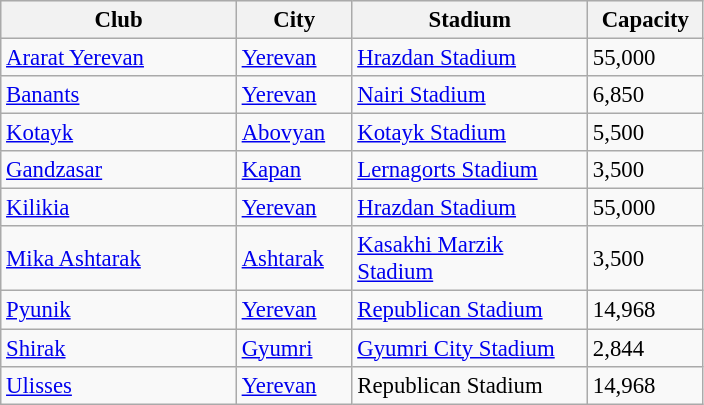<table class="wikitable" style="font-size:95%;">
<tr bgcolor="#efefef">
<th width="150">Club</th>
<th width="70">City</th>
<th width="150">Stadium</th>
<th width="70">Capacity</th>
</tr>
<tr>
<td><a href='#'>Ararat Yerevan</a></td>
<td><a href='#'>Yerevan</a></td>
<td><a href='#'>Hrazdan Stadium</a></td>
<td>55,000</td>
</tr>
<tr>
<td><a href='#'>Banants</a></td>
<td><a href='#'>Yerevan</a></td>
<td><a href='#'>Nairi Stadium</a></td>
<td>6,850</td>
</tr>
<tr>
<td><a href='#'>Kotayk</a></td>
<td><a href='#'>Abovyan</a></td>
<td><a href='#'>Kotayk Stadium</a></td>
<td>5,500</td>
</tr>
<tr>
<td><a href='#'>Gandzasar</a></td>
<td><a href='#'>Kapan</a></td>
<td><a href='#'>Lernagorts Stadium</a></td>
<td>3,500</td>
</tr>
<tr>
<td><a href='#'>Kilikia</a></td>
<td><a href='#'>Yerevan</a></td>
<td><a href='#'>Hrazdan Stadium</a></td>
<td>55,000</td>
</tr>
<tr>
<td><a href='#'>Mika Ashtarak</a></td>
<td><a href='#'>Ashtarak</a></td>
<td><a href='#'>Kasakhi Marzik Stadium</a></td>
<td>3,500</td>
</tr>
<tr>
<td><a href='#'>Pyunik</a></td>
<td><a href='#'>Yerevan</a></td>
<td><a href='#'>Republican Stadium</a></td>
<td>14,968</td>
</tr>
<tr>
<td><a href='#'>Shirak</a></td>
<td><a href='#'>Gyumri</a></td>
<td><a href='#'>Gyumri City Stadium</a></td>
<td>2,844</td>
</tr>
<tr>
<td><a href='#'>Ulisses</a></td>
<td><a href='#'>Yerevan</a></td>
<td>Republican Stadium</td>
<td>14,968</td>
</tr>
</table>
